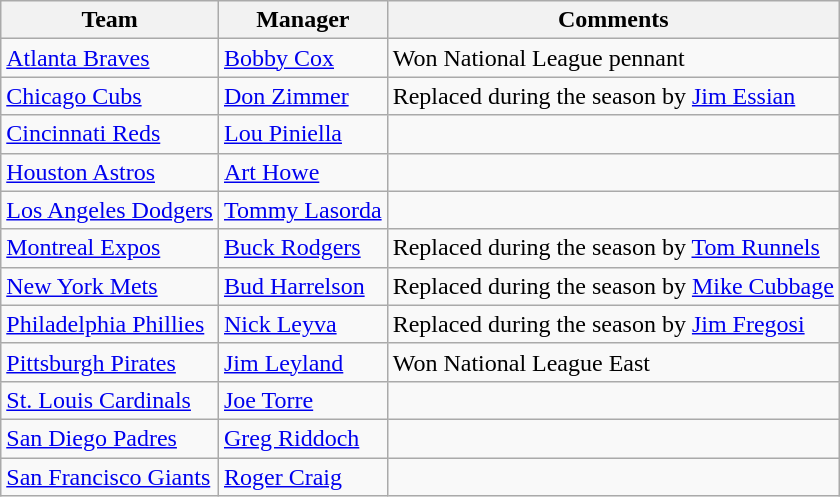<table class="wikitable">
<tr>
<th bgcolor="#DDDDFF">Team</th>
<th bgcolor="#DDDDFF">Manager</th>
<th bgcolor="#DDDDFF">Comments</th>
</tr>
<tr>
<td><a href='#'>Atlanta Braves</a></td>
<td><a href='#'>Bobby Cox</a></td>
<td>Won National League pennant</td>
</tr>
<tr>
<td><a href='#'>Chicago Cubs</a></td>
<td><a href='#'>Don Zimmer</a></td>
<td>Replaced during the season by <a href='#'>Jim Essian</a></td>
</tr>
<tr>
<td><a href='#'>Cincinnati Reds</a></td>
<td><a href='#'>Lou Piniella</a></td>
<td></td>
</tr>
<tr>
<td><a href='#'>Houston Astros</a></td>
<td><a href='#'>Art Howe</a></td>
<td></td>
</tr>
<tr>
<td><a href='#'>Los Angeles Dodgers</a></td>
<td><a href='#'>Tommy Lasorda</a></td>
<td></td>
</tr>
<tr>
<td><a href='#'>Montreal Expos</a></td>
<td><a href='#'>Buck Rodgers</a></td>
<td>Replaced during the season by <a href='#'>Tom Runnels</a></td>
</tr>
<tr>
<td><a href='#'>New York Mets</a></td>
<td><a href='#'>Bud Harrelson</a></td>
<td>Replaced during the season by <a href='#'>Mike Cubbage</a></td>
</tr>
<tr>
<td><a href='#'>Philadelphia Phillies</a></td>
<td><a href='#'>Nick Leyva</a></td>
<td>Replaced during the season by <a href='#'>Jim Fregosi</a></td>
</tr>
<tr>
<td><a href='#'>Pittsburgh Pirates</a></td>
<td><a href='#'>Jim Leyland</a></td>
<td>Won National League East</td>
</tr>
<tr>
<td><a href='#'>St. Louis Cardinals</a></td>
<td><a href='#'>Joe Torre</a></td>
<td></td>
</tr>
<tr>
<td><a href='#'>San Diego Padres</a></td>
<td><a href='#'>Greg Riddoch</a></td>
<td></td>
</tr>
<tr>
<td><a href='#'>San Francisco Giants</a></td>
<td><a href='#'>Roger Craig</a></td>
<td></td>
</tr>
</table>
